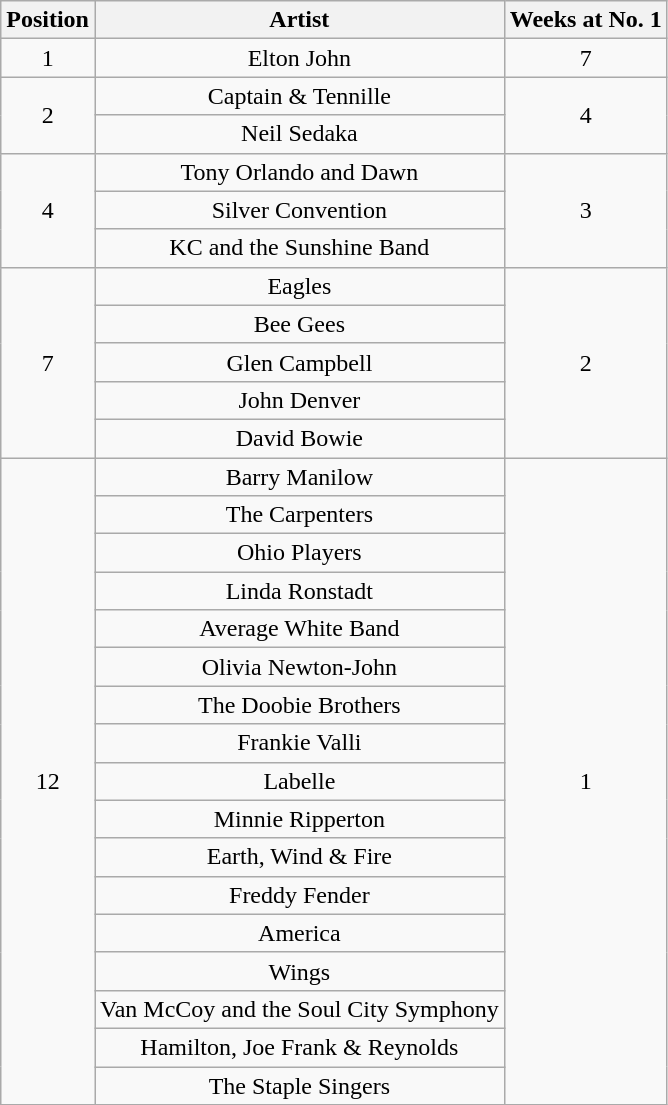<table class="wikitable plainrowheaders" style="text-align:center;">
<tr>
<th>Position</th>
<th>Artist</th>
<th>Weeks at No. 1</th>
</tr>
<tr>
<td>1</td>
<td>Elton John</td>
<td>7</td>
</tr>
<tr>
<td rowspan=2>2</td>
<td>Captain & Tennille</td>
<td rowspan=2>4</td>
</tr>
<tr>
<td>Neil Sedaka</td>
</tr>
<tr>
<td rowspan=3>4</td>
<td>Tony Orlando and Dawn</td>
<td rowspan=3>3</td>
</tr>
<tr>
<td>Silver Convention</td>
</tr>
<tr>
<td>KC and the Sunshine Band</td>
</tr>
<tr>
<td rowspan=5>7</td>
<td>Eagles</td>
<td rowspan=5>2</td>
</tr>
<tr>
<td>Bee Gees</td>
</tr>
<tr>
<td>Glen Campbell</td>
</tr>
<tr>
<td>John Denver</td>
</tr>
<tr>
<td>David Bowie</td>
</tr>
<tr>
<td rowspan=17>12</td>
<td>Barry Manilow</td>
<td rowspan=17>1</td>
</tr>
<tr>
<td>The Carpenters</td>
</tr>
<tr>
<td>Ohio Players</td>
</tr>
<tr>
<td>Linda Ronstadt</td>
</tr>
<tr>
<td>Average White Band</td>
</tr>
<tr>
<td>Olivia Newton-John</td>
</tr>
<tr>
<td>The Doobie Brothers</td>
</tr>
<tr>
<td>Frankie Valli</td>
</tr>
<tr>
<td>Labelle</td>
</tr>
<tr>
<td>Minnie Ripperton</td>
</tr>
<tr>
<td>Earth, Wind & Fire</td>
</tr>
<tr>
<td>Freddy Fender</td>
</tr>
<tr>
<td>America</td>
</tr>
<tr>
<td>Wings</td>
</tr>
<tr>
<td>Van McCoy and the Soul City Symphony</td>
</tr>
<tr>
<td>Hamilton, Joe Frank & Reynolds</td>
</tr>
<tr>
<td>The Staple Singers</td>
</tr>
</table>
